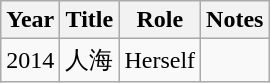<table class="wikitable">
<tr>
<th>Year</th>
<th>Title</th>
<th>Role</th>
<th>Notes</th>
</tr>
<tr>
<td>2014</td>
<td>人海</td>
<td>Herself</td>
<td></td>
</tr>
</table>
